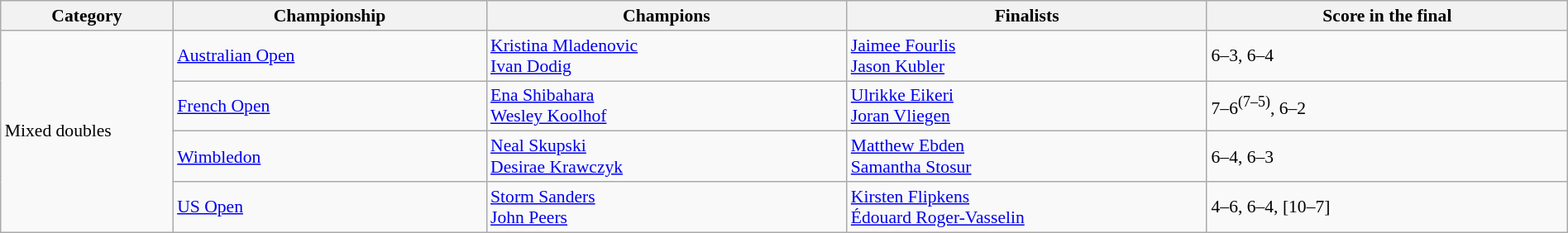<table class="wikitable" style="font-size:90%;" width=100%>
<tr>
<th style="width: 11%;">Category</th>
<th style="width: 20%;">Championship</th>
<th style="width: 23%;">Champions</th>
<th style="width: 23%;">Finalists</th>
<th style="width: 23%;">Score in the final</th>
</tr>
<tr>
<td rowspan="4">Mixed doubles</td>
<td><a href='#'>Australian Open</a></td>
<td> <a href='#'>Kristina Mladenovic</a> <br>  <a href='#'>Ivan Dodig</a></td>
<td> <a href='#'>Jaimee Fourlis</a>  <br>  <a href='#'>Jason Kubler</a></td>
<td>6–3, 6–4</td>
</tr>
<tr>
<td><a href='#'>French Open</a></td>
<td> <a href='#'>Ena Shibahara</a> <br>  <a href='#'>Wesley Koolhof</a></td>
<td> <a href='#'>Ulrikke Eikeri</a>  <br>  <a href='#'>Joran Vliegen</a></td>
<td>7–6<sup>(7–5)</sup>, 6–2</td>
</tr>
<tr>
<td><a href='#'>Wimbledon</a></td>
<td> <a href='#'>Neal Skupski</a> <br>  <a href='#'>Desirae Krawczyk</a></td>
<td> <a href='#'>Matthew Ebden</a> <br>  <a href='#'>Samantha Stosur</a></td>
<td>6–4, 6–3</td>
</tr>
<tr>
<td><a href='#'>US Open</a></td>
<td> <a href='#'>Storm Sanders</a><br> <a href='#'>John Peers</a></td>
<td> <a href='#'>Kirsten Flipkens</a><br> <a href='#'>Édouard Roger-Vasselin</a></td>
<td>4–6, 6–4, [10–7]</td>
</tr>
</table>
